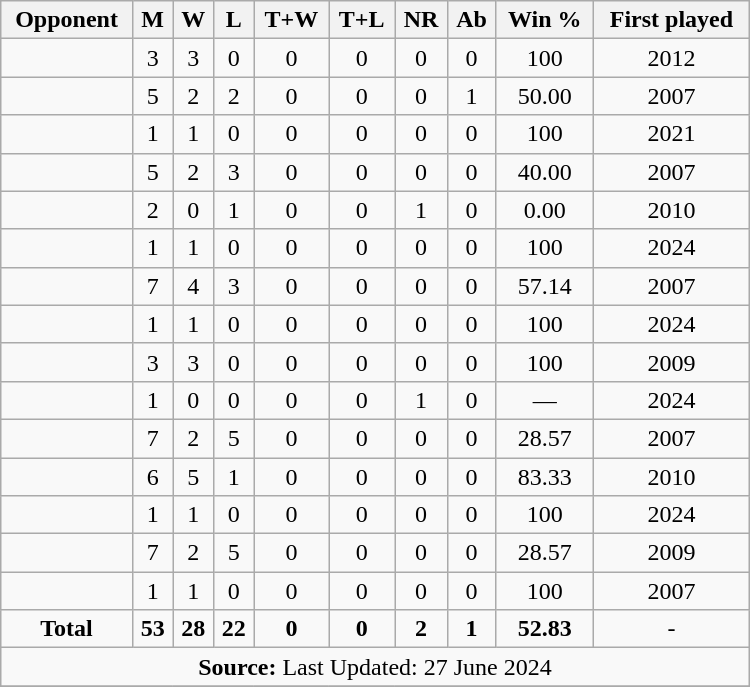<table class="wikitable" style="text-align: center; width: 500px;">
<tr>
<th>Opponent</th>
<th>M</th>
<th>W</th>
<th>L</th>
<th>T+W</th>
<th>T+L</th>
<th>NR</th>
<th>Ab</th>
<th>Win %</th>
<th>First played</th>
</tr>
<tr>
<td align="left"></td>
<td>3</td>
<td>3</td>
<td>0</td>
<td>0</td>
<td>0</td>
<td>0</td>
<td>0</td>
<td>100</td>
<td>2012</td>
</tr>
<tr>
<td align="left"></td>
<td>5</td>
<td>2</td>
<td>2</td>
<td>0</td>
<td>0</td>
<td>0</td>
<td>1</td>
<td>50.00</td>
<td>2007</td>
</tr>
<tr>
<td align="left"></td>
<td>1</td>
<td>1</td>
<td>0</td>
<td>0</td>
<td>0</td>
<td>0</td>
<td>0</td>
<td>100</td>
<td>2021</td>
</tr>
<tr>
<td align="left"></td>
<td>5</td>
<td>2</td>
<td>3</td>
<td>0</td>
<td>0</td>
<td>0</td>
<td>0</td>
<td>40.00</td>
<td>2007</td>
</tr>
<tr>
<td align="left"></td>
<td>2</td>
<td>0</td>
<td>1</td>
<td>0</td>
<td>0</td>
<td>1</td>
<td>0</td>
<td>0.00</td>
<td>2010</td>
</tr>
<tr>
<td align="left"></td>
<td>1</td>
<td>1</td>
<td>0</td>
<td>0</td>
<td>0</td>
<td>0</td>
<td>0</td>
<td>100</td>
<td>2024</td>
</tr>
<tr>
<td align="left"></td>
<td>7</td>
<td>4</td>
<td>3</td>
<td>0</td>
<td>0</td>
<td>0</td>
<td>0</td>
<td>57.14</td>
<td>2007</td>
</tr>
<tr>
<td align="left"></td>
<td>1</td>
<td>1</td>
<td>0</td>
<td>0</td>
<td>0</td>
<td>0</td>
<td>0</td>
<td>100</td>
<td>2024</td>
</tr>
<tr>
<td align="left"></td>
<td>3</td>
<td>3</td>
<td>0</td>
<td>0</td>
<td>0</td>
<td>0</td>
<td>0</td>
<td>100</td>
<td>2009</td>
</tr>
<tr>
<td align="left"></td>
<td>1</td>
<td>0</td>
<td>0</td>
<td>0</td>
<td>0</td>
<td>1</td>
<td>0</td>
<td>—</td>
<td>2024</td>
</tr>
<tr>
<td align="left"></td>
<td>7</td>
<td>2</td>
<td>5</td>
<td>0</td>
<td>0</td>
<td>0</td>
<td>0</td>
<td>28.57</td>
<td>2007</td>
</tr>
<tr>
<td align="left"></td>
<td>6</td>
<td>5</td>
<td>1</td>
<td>0</td>
<td>0</td>
<td>0</td>
<td>0</td>
<td>83.33</td>
<td>2010</td>
</tr>
<tr>
<td align="left"></td>
<td>1</td>
<td>1</td>
<td>0</td>
<td>0</td>
<td>0</td>
<td>0</td>
<td>0</td>
<td>100</td>
<td>2024</td>
</tr>
<tr>
<td align="left"></td>
<td>7</td>
<td>2</td>
<td>5</td>
<td>0</td>
<td>0</td>
<td>0</td>
<td>0</td>
<td>28.57</td>
<td>2009</td>
</tr>
<tr>
<td align="left"></td>
<td>1</td>
<td>1</td>
<td>0</td>
<td>0</td>
<td>0</td>
<td>0</td>
<td>0</td>
<td>100</td>
<td>2007</td>
</tr>
<tr>
<td><strong>Total</strong></td>
<td><strong>53</strong></td>
<td><strong>28</strong></td>
<td><strong>22</strong></td>
<td><strong>0</strong></td>
<td><strong>0</strong></td>
<td><strong>2</strong></td>
<td><strong>1</strong></td>
<td><strong>52.83</strong></td>
<td>-</td>
</tr>
<tr>
<td colspan="10"><strong>Source:</strong> Last Updated: 27 June 2024</td>
</tr>
<tr>
</tr>
</table>
